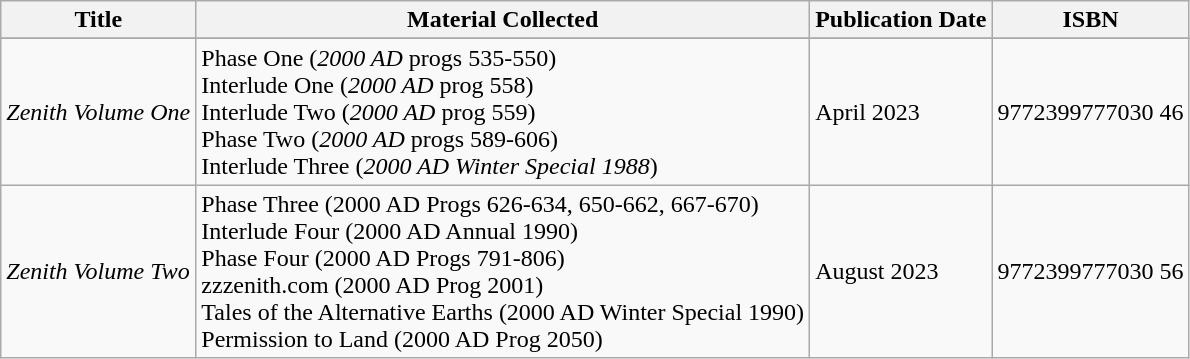<table class="wikitable">
<tr>
<th>Title</th>
<th>Material Collected</th>
<th>Publication Date</th>
<th>ISBN</th>
</tr>
<tr>
</tr>
<tr>
<td><em>Zenith Volume One</em></td>
<td>Phase One (<em>2000 AD</em> progs 535-550)<br>Interlude One (<em>2000 AD</em> prog 558)<br>Interlude Two (<em>2000 AD</em> prog 559)<br>Phase Two (<em>2000 AD</em> progs 589-606)<br>Interlude Three (<em>2000 AD Winter Special 1988</em>)</td>
<td>April 2023</td>
<td>9772399777030 46</td>
</tr>
<tr>
<td><em>Zenith Volume Two</em></td>
<td>Phase Three (2000 AD Progs 626-634, 650-662, 667-670)<br>Interlude Four (2000 AD Annual 1990)<br>Phase Four (2000 AD Progs 791-806)<br>zzzenith.com (2000 AD Prog 2001)<br>Tales of the Alternative Earths (2000 AD Winter Special 1990)<br>Permission to Land (2000 AD Prog 2050)</td>
<td>August 2023</td>
<td>9772399777030 56</td>
</tr>
</table>
